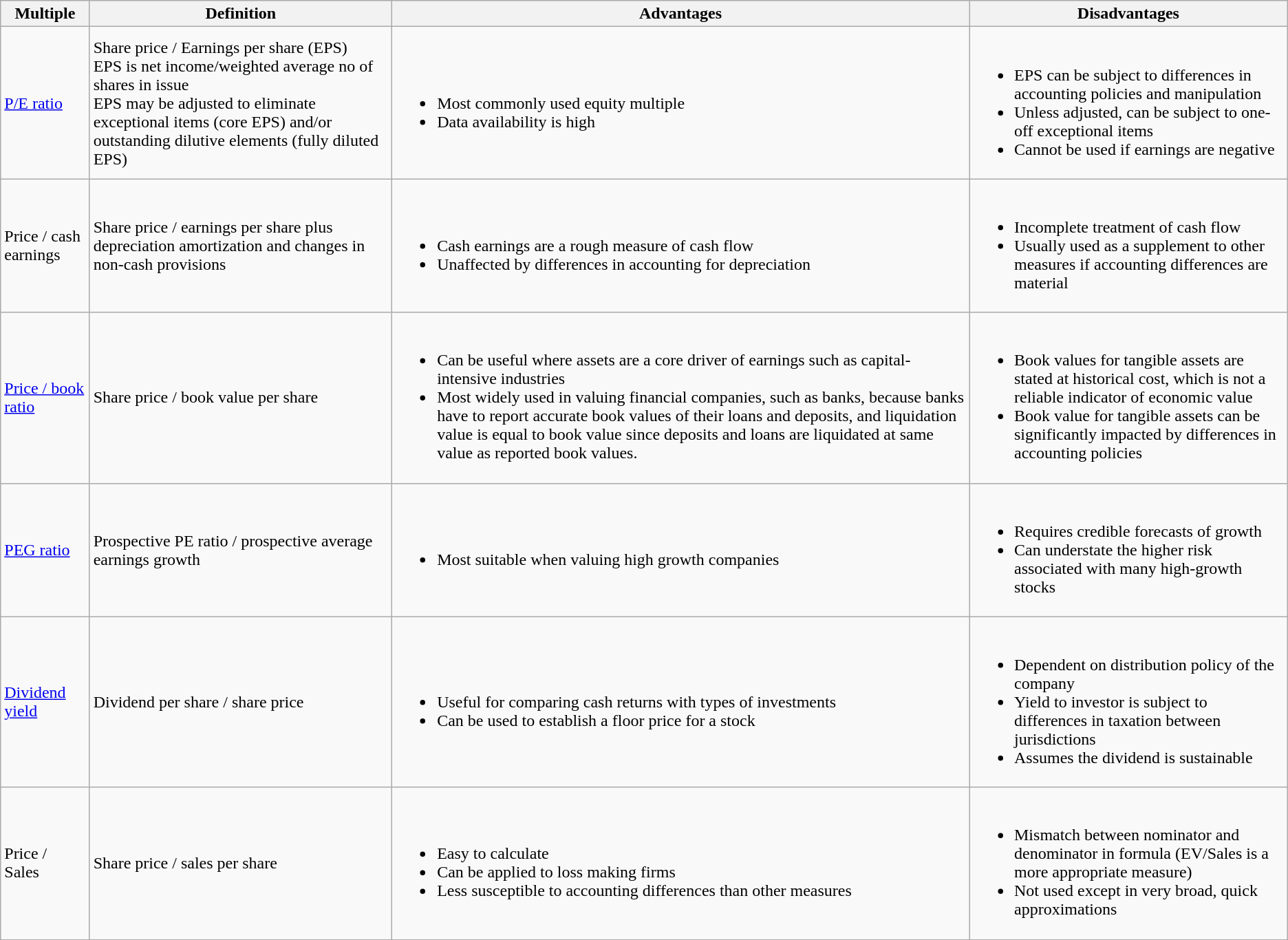<table class="wikitable">
<tr>
<th>Multiple</th>
<th>Definition</th>
<th>Advantages</th>
<th>Disadvantages</th>
</tr>
<tr>
<td><a href='#'>P/E ratio</a></td>
<td>Share price / Earnings per share (EPS)<br>EPS is net income/weighted average no of shares in issue<br>EPS may be adjusted to eliminate exceptional items (core EPS) and/or outstanding dilutive elements (fully diluted EPS)</td>
<td><br><ul><li>Most commonly used equity multiple</li><li>Data availability is high</li></ul></td>
<td><br><ul><li>EPS can be subject to differences in accounting policies and manipulation</li><li>Unless adjusted, can be subject to one-off exceptional items</li><li>Cannot be used if earnings are negative</li></ul></td>
</tr>
<tr>
<td>Price / cash earnings</td>
<td>Share price / earnings per share plus depreciation amortization and changes in non-cash provisions</td>
<td><br><ul><li>Cash earnings are a rough measure of cash flow</li><li>Unaffected by differences in accounting for depreciation</li></ul></td>
<td><br><ul><li>Incomplete treatment of cash flow</li><li>Usually used as a supplement to other measures if accounting differences are material</li></ul></td>
</tr>
<tr>
<td><a href='#'>Price / book ratio</a></td>
<td>Share price / book value per share</td>
<td><br><ul><li>Can be useful where assets are a core driver of earnings such as capital-intensive industries</li><li>Most widely used in valuing financial companies, such as banks, because banks have to report accurate book values of their loans and deposits, and liquidation value is equal to book value since deposits and loans are liquidated at same value as reported book values.</li></ul></td>
<td><br><ul><li>Book values for tangible assets are stated at historical cost, which is not a reliable indicator of economic  value</li><li>Book value for tangible assets can be significantly impacted by differences in accounting policies</li></ul></td>
</tr>
<tr>
<td><a href='#'>PEG ratio</a></td>
<td>Prospective PE ratio / prospective average earnings growth</td>
<td><br><ul><li>Most suitable when valuing high growth companies</li></ul></td>
<td><br><ul><li>Requires credible forecasts of growth</li><li>Can understate the higher risk associated with many high-growth stocks</li></ul></td>
</tr>
<tr>
<td><a href='#'>Dividend yield</a></td>
<td>Dividend per share / share price</td>
<td><br><ul><li>Useful for comparing cash returns with types of investments</li><li>Can be used to establish a floor price for a stock</li></ul></td>
<td><br><ul><li>Dependent on distribution policy of the company</li><li>Yield to investor is subject to differences in taxation between jurisdictions</li><li>Assumes the dividend is sustainable</li></ul></td>
</tr>
<tr>
<td>Price / Sales</td>
<td>Share price / sales per share</td>
<td><br><ul><li>Easy to calculate</li><li>Can be applied to loss making firms</li><li>Less susceptible to accounting differences than other measures</li></ul></td>
<td><br><ul><li>Mismatch between nominator and denominator in formula (EV/Sales is a more appropriate measure)</li><li>Not used except in very broad, quick approximations</li></ul></td>
</tr>
</table>
